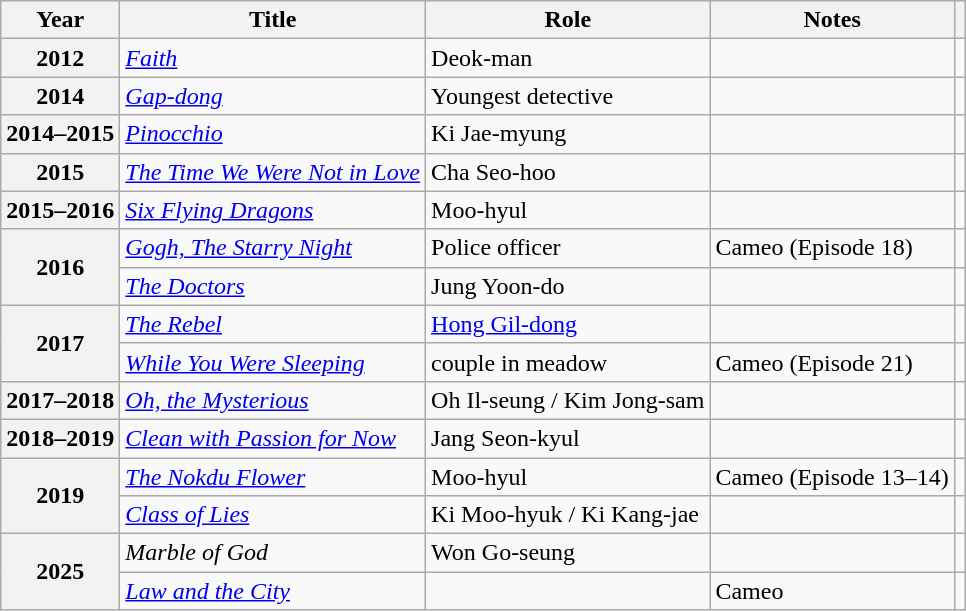<table class="wikitable sortable plainrowheaders">
<tr>
<th scope="col">Year</th>
<th scope="col">Title</th>
<th scope="col">Role</th>
<th scope="col">Notes</th>
<th scope="col" class="unsortable"></th>
</tr>
<tr>
<th scope="row">2012</th>
<td><em><a href='#'>Faith</a></em></td>
<td>Deok-man</td>
<td></td>
<td></td>
</tr>
<tr>
<th scope="row">2014</th>
<td><em><a href='#'>Gap-dong</a></em></td>
<td>Youngest detective</td>
<td></td>
<td></td>
</tr>
<tr>
<th scope="row">2014–2015</th>
<td><em><a href='#'>Pinocchio</a></em></td>
<td>Ki Jae-myung</td>
<td></td>
<td></td>
</tr>
<tr>
<th scope="row">2015</th>
<td><em><a href='#'>The Time We Were Not in Love</a></em></td>
<td>Cha Seo-hoo</td>
<td></td>
<td></td>
</tr>
<tr>
<th scope="row">2015–2016</th>
<td><em><a href='#'>Six Flying Dragons</a></em></td>
<td>Moo-hyul</td>
<td></td>
<td></td>
</tr>
<tr>
<th scope="row" rowspan=2>2016</th>
<td><em><a href='#'>Gogh, The Starry Night</a></em></td>
<td>Police officer</td>
<td>Cameo (Episode 18)</td>
<td></td>
</tr>
<tr>
<td><em><a href='#'>The Doctors</a></em></td>
<td>Jung Yoon-do</td>
<td></td>
<td></td>
</tr>
<tr>
<th scope="row" rowspan=2>2017</th>
<td><em><a href='#'>The Rebel</a></em></td>
<td><a href='#'>Hong Gil-dong</a></td>
<td></td>
<td></td>
</tr>
<tr>
<td><a href='#'><em>While You Were Sleeping</em></a></td>
<td>couple in meadow</td>
<td>Cameo (Episode 21)</td>
<td></td>
</tr>
<tr>
<th scope="row">2017–2018</th>
<td><em><a href='#'>Oh, the Mysterious</a></em></td>
<td>Oh Il-seung / Kim Jong-sam</td>
<td></td>
<td></td>
</tr>
<tr>
<th scope="row">2018–2019</th>
<td><em><a href='#'>Clean with Passion for Now</a></em></td>
<td>Jang Seon-kyul</td>
<td></td>
<td></td>
</tr>
<tr>
<th scope="row" rowspan=2>2019</th>
<td><em><a href='#'>The Nokdu Flower</a></em></td>
<td>Moo-hyul</td>
<td>Cameo (Episode 13–14)</td>
<td></td>
</tr>
<tr>
<td><em><a href='#'>Class of Lies</a></em></td>
<td>Ki Moo-hyuk / Ki Kang-jae</td>
<td></td>
<td></td>
</tr>
<tr>
<th scope="row" rowspan="2">2025</th>
<td><em>Marble of God</em></td>
<td>Won Go-seung</td>
<td></td>
<td></td>
</tr>
<tr>
<td><em><a href='#'>Law and the City</a></em></td>
<td></td>
<td>Cameo</td>
<td></td>
</tr>
</table>
